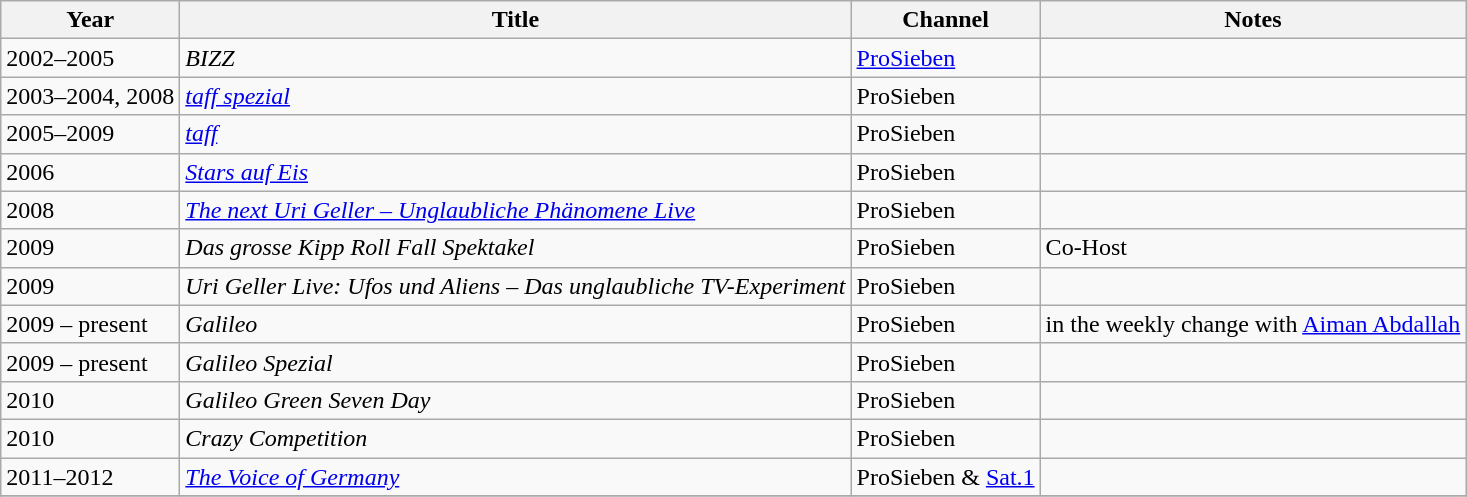<table class="wikitable sortable">
<tr>
<th>Year</th>
<th>Title</th>
<th>Channel</th>
<th class="unsortable">Notes</th>
</tr>
<tr>
<td>2002–2005</td>
<td><em>BIZZ</em></td>
<td><a href='#'>ProSieben</a></td>
<td></td>
</tr>
<tr>
<td>2003–2004, 2008</td>
<td><em><a href='#'>taff spezial</a></em></td>
<td>ProSieben</td>
<td></td>
</tr>
<tr>
<td>2005–2009</td>
<td><em><a href='#'>taff</a></em></td>
<td>ProSieben</td>
<td></td>
</tr>
<tr>
<td>2006</td>
<td><em><a href='#'>Stars auf Eis</a></em></td>
<td>ProSieben</td>
<td></td>
</tr>
<tr>
<td>2008</td>
<td><em><a href='#'>The next Uri Geller – Unglaubliche Phänomene Live</a></em></td>
<td>ProSieben</td>
<td></td>
</tr>
<tr>
<td>2009</td>
<td><em>Das grosse Kipp Roll Fall Spektakel</em></td>
<td>ProSieben</td>
<td>Co-Host</td>
</tr>
<tr>
<td>2009</td>
<td><em>Uri Geller Live: Ufos und Aliens – Das unglaubliche TV-Experiment</em></td>
<td>ProSieben</td>
<td></td>
</tr>
<tr>
<td>2009 – present</td>
<td><em>Galileo</em></td>
<td>ProSieben</td>
<td>in the weekly change with <a href='#'>Aiman Abdallah</a></td>
</tr>
<tr>
<td>2009 – present</td>
<td><em>Galileo Spezial</em></td>
<td>ProSieben</td>
<td></td>
</tr>
<tr>
<td>2010</td>
<td><em>Galileo Green Seven Day</em></td>
<td>ProSieben</td>
<td></td>
</tr>
<tr>
<td>2010</td>
<td><em>Crazy Competition</em></td>
<td>ProSieben</td>
<td></td>
</tr>
<tr>
<td>2011–2012</td>
<td><em><a href='#'>The Voice of Germany</a></em></td>
<td>ProSieben & <a href='#'>Sat.1</a></td>
<td></td>
</tr>
<tr>
</tr>
</table>
